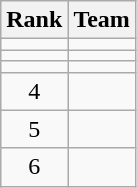<table class="wikitable" border="1">
<tr>
<th>Rank</th>
<th>Team</th>
</tr>
<tr>
<td align=center></td>
<td></td>
</tr>
<tr>
<td align=center></td>
<td></td>
</tr>
<tr>
<td align=center></td>
<td></td>
</tr>
<tr>
<td align=center>4</td>
<td></td>
</tr>
<tr>
<td align=center>5</td>
<td></td>
</tr>
<tr>
<td align=center>6</td>
<td></td>
</tr>
</table>
